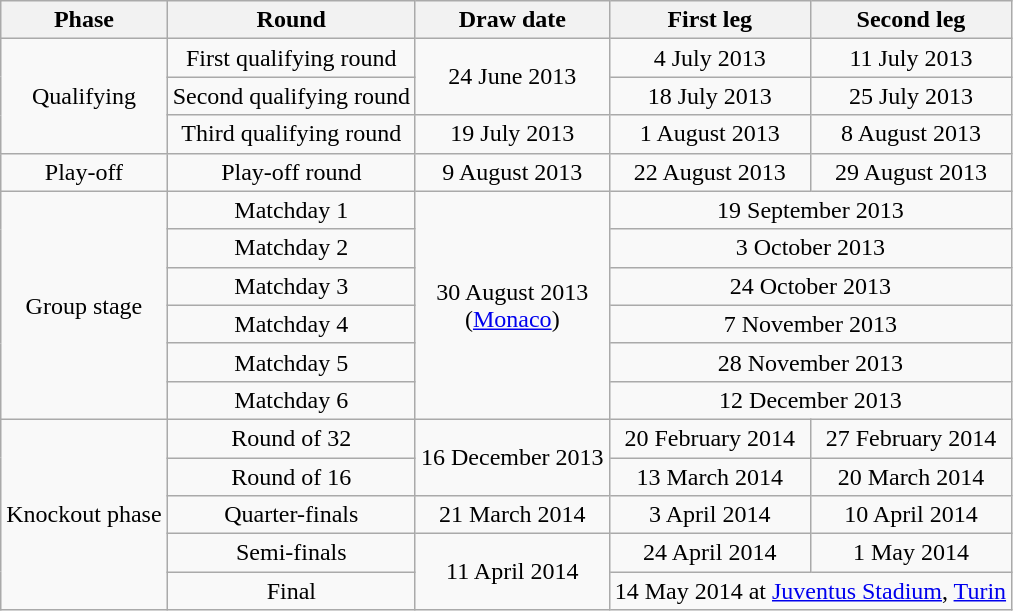<table class="wikitable" style="text-align:center">
<tr>
<th>Phase</th>
<th>Round</th>
<th>Draw date</th>
<th>First leg</th>
<th>Second leg</th>
</tr>
<tr>
<td rowspan=3>Qualifying</td>
<td>First qualifying round</td>
<td rowspan=2>24 June 2013</td>
<td>4 July 2013</td>
<td>11 July 2013</td>
</tr>
<tr>
<td>Second qualifying round</td>
<td>18 July 2013</td>
<td>25 July 2013</td>
</tr>
<tr>
<td>Third qualifying round</td>
<td>19 July 2013</td>
<td>1 August 2013</td>
<td>8 August 2013</td>
</tr>
<tr>
<td>Play-off</td>
<td>Play-off round</td>
<td>9 August 2013</td>
<td>22 August 2013</td>
<td>29 August 2013</td>
</tr>
<tr>
<td rowspan=6>Group stage</td>
<td>Matchday 1</td>
<td rowspan=6>30 August 2013<br>(<a href='#'>Monaco</a>)</td>
<td colspan=2>19 September 2013</td>
</tr>
<tr>
<td>Matchday 2</td>
<td colspan=2>3 October 2013</td>
</tr>
<tr>
<td>Matchday 3</td>
<td colspan=2>24 October 2013</td>
</tr>
<tr>
<td>Matchday 4</td>
<td colspan=2>7 November 2013</td>
</tr>
<tr>
<td>Matchday 5</td>
<td colspan=2>28 November 2013</td>
</tr>
<tr>
<td>Matchday 6</td>
<td colspan=2>12 December 2013</td>
</tr>
<tr>
<td rowspan=5>Knockout phase</td>
<td>Round of 32</td>
<td rowspan=2>16 December 2013</td>
<td>20 February 2014</td>
<td>27 February 2014</td>
</tr>
<tr>
<td>Round of 16</td>
<td>13 March 2014</td>
<td>20 March 2014</td>
</tr>
<tr>
<td>Quarter-finals</td>
<td>21 March 2014</td>
<td>3 April 2014</td>
<td>10 April 2014</td>
</tr>
<tr>
<td>Semi-finals</td>
<td rowspan=2>11 April 2014</td>
<td>24 April 2014</td>
<td>1 May 2014</td>
</tr>
<tr>
<td>Final</td>
<td colspan=2>14 May 2014 at <a href='#'>Juventus Stadium</a>, <a href='#'>Turin</a></td>
</tr>
</table>
